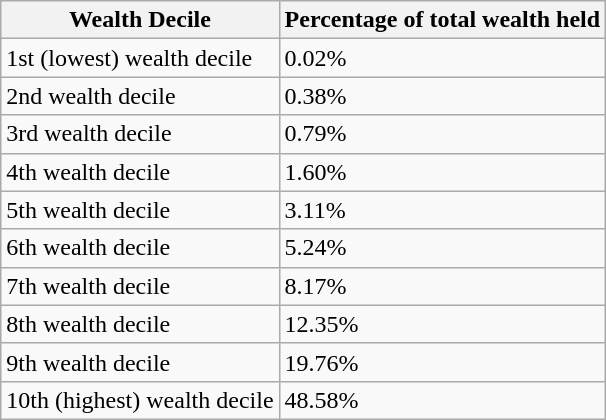<table class="wikitable">
<tr>
<th>Wealth Decile</th>
<th>Percentage of total wealth held</th>
</tr>
<tr>
<td>1st (lowest) wealth decile</td>
<td>0.02%</td>
</tr>
<tr>
<td>2nd wealth decile</td>
<td>0.38%</td>
</tr>
<tr>
<td>3rd wealth decile</td>
<td>0.79%</td>
</tr>
<tr>
<td>4th wealth decile</td>
<td>1.60%</td>
</tr>
<tr>
<td>5th wealth decile</td>
<td>3.11%</td>
</tr>
<tr>
<td>6th wealth decile</td>
<td>5.24%</td>
</tr>
<tr>
<td>7th wealth decile</td>
<td>8.17%</td>
</tr>
<tr>
<td>8th wealth decile</td>
<td>12.35%</td>
</tr>
<tr>
<td>9th wealth decile</td>
<td>19.76%</td>
</tr>
<tr>
<td>10th (highest)  wealth decile</td>
<td>48.58%</td>
</tr>
</table>
